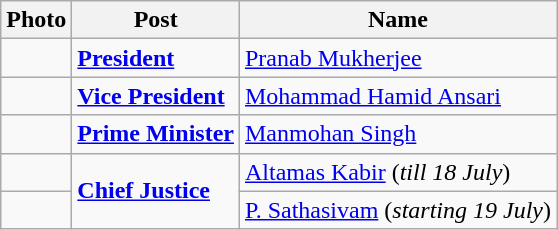<table class=wikitable>
<tr>
<th>Photo</th>
<th>Post</th>
<th>Name</th>
</tr>
<tr>
<td></td>
<td> <strong><a href='#'>President</a></strong></td>
<td><a href='#'>Pranab Mukherjee</a></td>
</tr>
<tr>
<td></td>
<td> <strong><a href='#'>Vice President</a></strong></td>
<td><a href='#'>Mohammad Hamid Ansari</a></td>
</tr>
<tr>
<td></td>
<td> <strong><a href='#'>Prime Minister</a></strong></td>
<td><a href='#'>Manmohan Singh</a></td>
</tr>
<tr>
<td></td>
<td rowspan=2> <strong><a href='#'>Chief Justice</a></strong></td>
<td><a href='#'>Altamas Kabir</a> (<em>till 18 July</em>)</td>
</tr>
<tr>
<td></td>
<td><a href='#'>P. Sathasivam</a> (<em>starting 19 July</em>)</td>
</tr>
</table>
